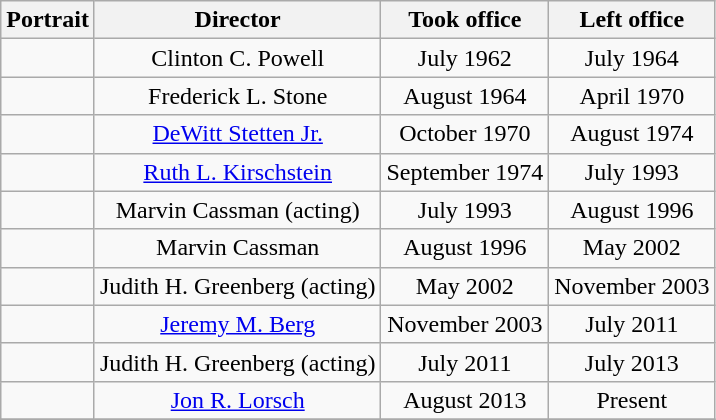<table class=wikitable style="text-align:center">
<tr>
<th>Portrait</th>
<th>Director</th>
<th>Took office</th>
<th>Left office</th>
</tr>
<tr>
<td></td>
<td>Clinton C. Powell</td>
<td>July 1962</td>
<td>July 1964</td>
</tr>
<tr>
<td></td>
<td>Frederick L. Stone</td>
<td>August 1964</td>
<td>April 1970</td>
</tr>
<tr>
<td></td>
<td><a href='#'>DeWitt Stetten Jr.</a></td>
<td>October 1970</td>
<td>August 1974</td>
</tr>
<tr>
<td></td>
<td><a href='#'>Ruth L. Kirschstein</a></td>
<td>September 1974</td>
<td>July 1993</td>
</tr>
<tr>
<td></td>
<td>Marvin Cassman (acting)</td>
<td>July 1993</td>
<td>August 1996</td>
</tr>
<tr>
<td></td>
<td>Marvin Cassman</td>
<td>August 1996</td>
<td>May 2002</td>
</tr>
<tr>
<td></td>
<td>Judith H. Greenberg (acting)</td>
<td>May 2002</td>
<td>November 2003</td>
</tr>
<tr>
<td></td>
<td><a href='#'>Jeremy M. Berg</a></td>
<td>November 2003</td>
<td>July 2011</td>
</tr>
<tr>
<td></td>
<td>Judith H. Greenberg (acting)</td>
<td>July 2011</td>
<td>July 2013</td>
</tr>
<tr>
<td></td>
<td><a href='#'>Jon R. Lorsch</a></td>
<td>August 2013</td>
<td>Present</td>
</tr>
<tr>
</tr>
</table>
